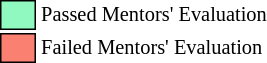<table class="toccolours" style="font-size: 85%; white-space: nowrap">
<tr>
<td style="background:#90F9C0; border: 1px solid black;">      </td>
<td>Passed Mentors' Evaluation</td>
</tr>
<tr>
<td style="background:salmon; border: 1px solid black;">      </td>
<td>Failed Mentors' Evaluation</td>
</tr>
</table>
